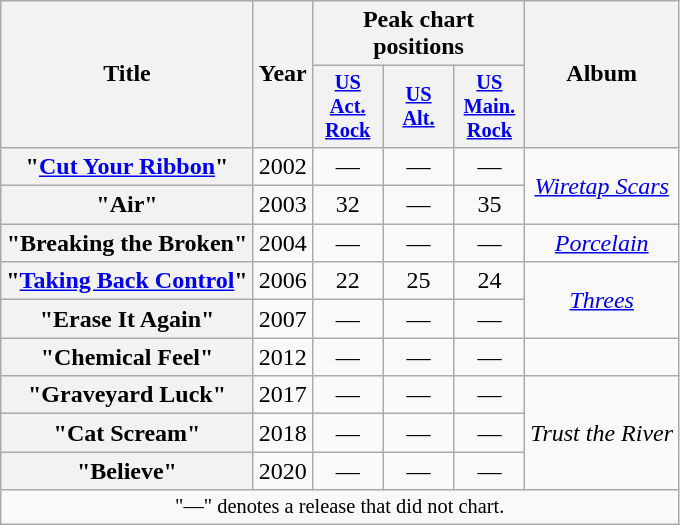<table class="wikitable plainrowheaders" style="text-align:center">
<tr>
<th scope="col" rowspan="2">Title</th>
<th scope="col" rowspan="2">Year</th>
<th scope="col" colspan="3">Peak chart positions</th>
<th scope="col" rowspan="2">Album</th>
</tr>
<tr>
<th scope="col" style="width:3em; font-size:85%"><a href='#'>US<br>Act.<br>Rock</a><br></th>
<th scope="col" style="width:3em; font-size:85%"><a href='#'>US<br>Alt.</a><br></th>
<th scope="col" style="width:3em; font-size:85%"><a href='#'>US<br>Main.<br>Rock</a><br></th>
</tr>
<tr>
<th scope="row">"<a href='#'>Cut Your Ribbon</a>"</th>
<td>2002</td>
<td>—</td>
<td>—</td>
<td>—</td>
<td rowspan="2"><em><a href='#'>Wiretap Scars</a></em></td>
</tr>
<tr>
<th scope="row">"Air"</th>
<td>2003</td>
<td>32</td>
<td>—</td>
<td>35</td>
</tr>
<tr>
<th scope="row">"Breaking the Broken"</th>
<td>2004</td>
<td>—</td>
<td>—</td>
<td>—</td>
<td><em><a href='#'>Porcelain</a></em></td>
</tr>
<tr>
<th scope="row">"<a href='#'>Taking Back Control</a>"</th>
<td>2006</td>
<td>22</td>
<td>25</td>
<td>24</td>
<td rowspan="2"><em><a href='#'>Threes</a></em></td>
</tr>
<tr>
<th scope="row">"Erase It Again"</th>
<td>2007</td>
<td>—</td>
<td>—</td>
<td>—</td>
</tr>
<tr>
<th scope="row">"Chemical Feel"</th>
<td>2012</td>
<td>—</td>
<td>—</td>
<td>—</td>
<td></td>
</tr>
<tr>
<th scope="row">"Graveyard Luck"</th>
<td>2017</td>
<td>—</td>
<td>—</td>
<td>—</td>
<td rowspan="3"><em>Trust the River</em></td>
</tr>
<tr>
<th scope="row">"Cat Scream"</th>
<td>2018</td>
<td>—</td>
<td>—</td>
<td>—</td>
</tr>
<tr>
<th scope="row">"Believe"</th>
<td>2020</td>
<td>—</td>
<td>—</td>
<td>—</td>
</tr>
<tr>
<td colspan="13" style="text-align:center; font-size:85%;">"—" denotes a release that did not chart.</td>
</tr>
</table>
